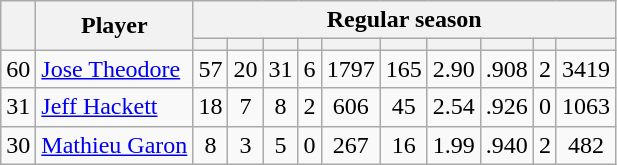<table class="wikitable plainrowheaders" style="text-align:center;">
<tr>
<th scope="col" rowspan="2"></th>
<th scope="col" rowspan="2">Player</th>
<th scope=colgroup colspan=10>Regular season</th>
</tr>
<tr>
<th scope="col"></th>
<th scope="col"></th>
<th scope="col"></th>
<th scope="col"></th>
<th scope="col"></th>
<th scope="col"></th>
<th scope="col"></th>
<th scope="col"></th>
<th scope="col"></th>
<th scope="col"></th>
</tr>
<tr>
<td scope="row">60</td>
<td align="left"><a href='#'>Jose Theodore</a></td>
<td>57</td>
<td>20</td>
<td>31</td>
<td>6</td>
<td>1797</td>
<td>165</td>
<td>2.90</td>
<td>.908</td>
<td>2</td>
<td>3419</td>
</tr>
<tr>
<td scope="row">31</td>
<td align="left"><a href='#'>Jeff Hackett</a></td>
<td>18</td>
<td>7</td>
<td>8</td>
<td>2</td>
<td>606</td>
<td>45</td>
<td>2.54</td>
<td>.926</td>
<td>0</td>
<td>1063</td>
</tr>
<tr>
<td scope="row">30</td>
<td align="left"><a href='#'>Mathieu Garon</a></td>
<td>8</td>
<td>3</td>
<td>5</td>
<td>0</td>
<td>267</td>
<td>16</td>
<td>1.99</td>
<td>.940</td>
<td>2</td>
<td>482</td>
</tr>
</table>
